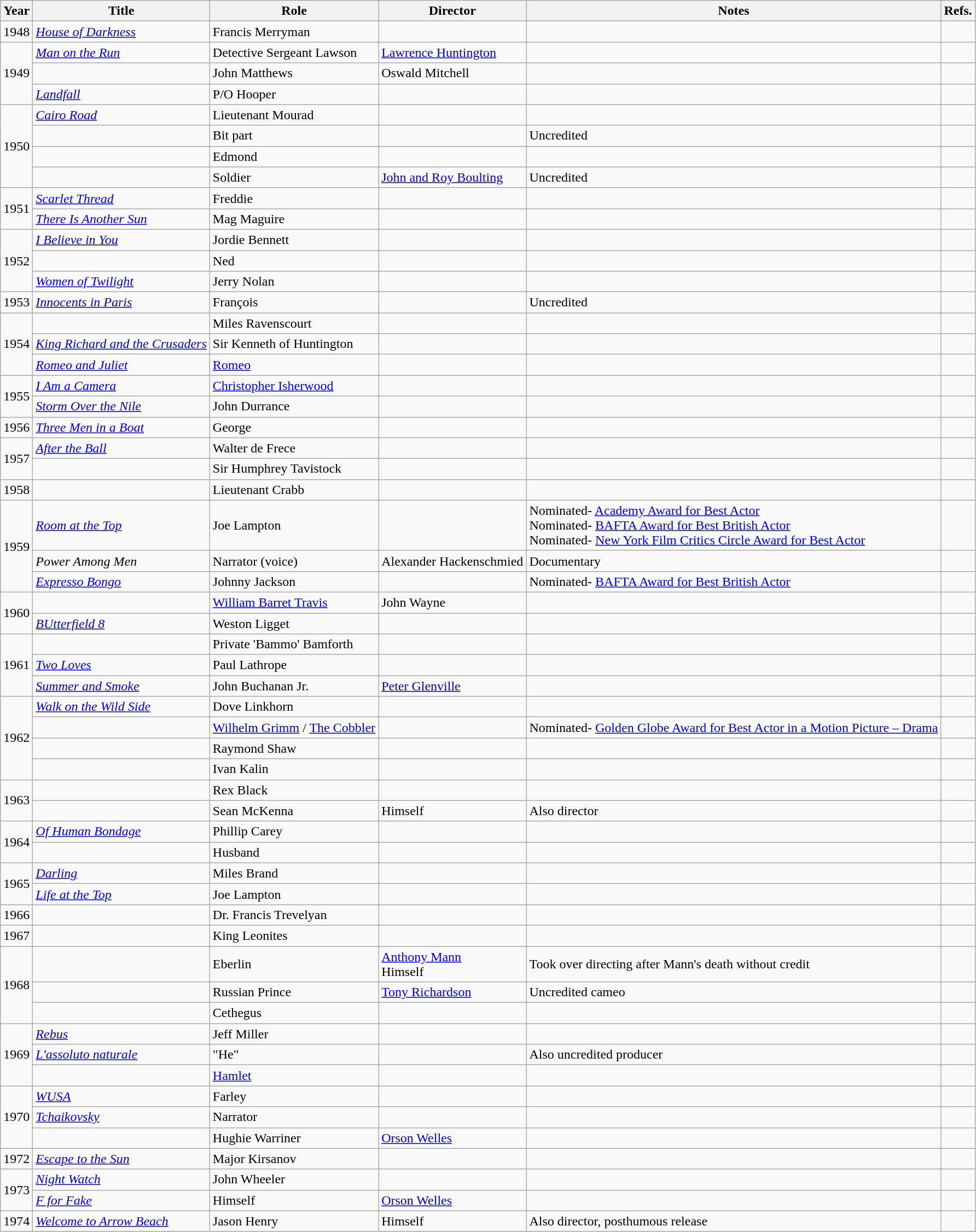<table class="wikitable sortable">
<tr>
<th scope="col">Year</th>
<th scope="col">Title</th>
<th scope="col" class="unsortable">Role</th>
<th scope="col">Director</th>
<th scope="col" class="unsortable">Notes</th>
<th scope="col" class="unsortable">Refs.</th>
</tr>
<tr>
<td scope="row">1948</td>
<td><em><a href='#'>House of Darkness</a></em></td>
<td>Francis Merryman</td>
<td></td>
<td></td>
<td></td>
</tr>
<tr>
<td rowspan="3" scope="row">1949</td>
<td><em><a href='#'>Man on the Run</a></em></td>
<td>Detective Sergeant Lawson</td>
<td><a href='#'>Lawrence Huntington</a></td>
<td></td>
<td></td>
</tr>
<tr>
<td></td>
<td>John Matthews</td>
<td>Oswald Mitchell</td>
<td></td>
<td></td>
</tr>
<tr>
<td><em><a href='#'>Landfall</a></em></td>
<td>P/O Hooper</td>
<td></td>
<td></td>
<td></td>
</tr>
<tr>
<td rowspan="4" scope="row">1950</td>
<td><em><a href='#'>Cairo Road</a></em></td>
<td>Lieutenant Mourad</td>
<td></td>
<td></td>
<td></td>
</tr>
<tr>
<td></td>
<td>Bit part</td>
<td></td>
<td>Uncredited</td>
<td></td>
</tr>
<tr>
<td></td>
<td>Edmond</td>
<td></td>
<td></td>
<td></td>
</tr>
<tr>
<td></td>
<td>Soldier</td>
<td><a href='#'>John and Roy Boulting</a></td>
<td>Uncredited</td>
<td></td>
</tr>
<tr>
<td rowspan="2" scope="row">1951</td>
<td><em><a href='#'>Scarlet Thread</a></em></td>
<td>Freddie</td>
<td></td>
<td></td>
<td></td>
</tr>
<tr>
<td><em><a href='#'>There Is Another Sun</a></em></td>
<td>Mag Maguire</td>
<td></td>
<td></td>
<td></td>
</tr>
<tr>
<td rowspan="3" scope="row">1952</td>
<td><em><a href='#'>I Believe in You</a></em></td>
<td>Jordie Bennett</td>
<td></td>
<td></td>
<td></td>
</tr>
<tr>
<td></td>
<td>Ned</td>
<td></td>
<td></td>
<td></td>
</tr>
<tr>
<td><em><a href='#'>Women of Twilight</a></em></td>
<td>Jerry Nolan</td>
<td></td>
<td></td>
<td></td>
</tr>
<tr>
<td>1953</td>
<td><em><a href='#'>Innocents in Paris</a></em></td>
<td>François</td>
<td></td>
<td>Uncredited</td>
<td></td>
</tr>
<tr>
<td rowspan="3" scope="row">1954</td>
<td></td>
<td>Miles Ravenscourt</td>
<td></td>
<td></td>
<td></td>
</tr>
<tr>
<td><em><a href='#'>King Richard and the Crusaders</a></em></td>
<td>Sir Kenneth of Huntington</td>
<td></td>
<td></td>
<td></td>
</tr>
<tr>
<td><em><a href='#'>Romeo and Juliet</a></em></td>
<td><a href='#'>Romeo</a></td>
<td></td>
<td></td>
<td></td>
</tr>
<tr>
<td rowspan="2" scope="row">1955</td>
<td><em><a href='#'>I Am a Camera</a></em></td>
<td><a href='#'>Christopher Isherwood</a></td>
<td></td>
<td></td>
<td></td>
</tr>
<tr>
<td><em><a href='#'>Storm Over the Nile</a></em></td>
<td>John Durrance</td>
<td></td>
<td></td>
<td></td>
</tr>
<tr>
<td>1956</td>
<td><em><a href='#'>Three Men in a Boat</a></em></td>
<td>George</td>
<td></td>
<td></td>
<td></td>
</tr>
<tr>
<td rowspan="2" scope="row">1957</td>
<td><em><a href='#'>After the Ball</a></em></td>
<td>Walter de Frece</td>
<td></td>
<td></td>
<td></td>
</tr>
<tr>
<td></td>
<td>Sir Humphrey Tavistock</td>
<td></td>
<td></td>
<td></td>
</tr>
<tr>
<td>1958</td>
<td></td>
<td>Lieutenant Crabb</td>
<td></td>
<td></td>
<td></td>
</tr>
<tr>
<td rowspan="3" scope="row">1959</td>
<td><em><a href='#'>Room at the Top</a></em></td>
<td>Joe Lampton</td>
<td></td>
<td>Nominated- <a href='#'>Academy Award for Best Actor</a><br>Nominated- <a href='#'>BAFTA Award for Best British Actor</a><br>Nominated- <a href='#'>New York Film Critics Circle Award for Best Actor</a></td>
<td></td>
</tr>
<tr>
<td><em>Power Among Men</em></td>
<td>Narrator (voice)</td>
<td>Alexander Hackenschmied</td>
<td>Documentary</td>
<td></td>
</tr>
<tr>
<td><em><a href='#'>Expresso Bongo</a></em></td>
<td>Johnny Jackson</td>
<td></td>
<td>Nominated- <a href='#'>BAFTA Award for Best British Actor</a></td>
<td></td>
</tr>
<tr>
<td rowspan="2" scope="row">1960</td>
<td></td>
<td><a href='#'>William Barret Travis</a></td>
<td>John Wayne</td>
<td></td>
<td></td>
</tr>
<tr>
<td><em><a href='#'>BUtterfield 8</a></em></td>
<td>Weston Ligget</td>
<td></td>
<td></td>
<td></td>
</tr>
<tr>
<td rowspan="3" scope="row">1961</td>
<td></td>
<td>Private 'Bammo' Bamforth</td>
<td></td>
<td></td>
<td></td>
</tr>
<tr>
<td><em><a href='#'>Two Loves</a></em></td>
<td>Paul Lathrope</td>
<td></td>
<td></td>
<td></td>
</tr>
<tr>
<td><em><a href='#'>Summer and Smoke</a></em></td>
<td>John Buchanan Jr.</td>
<td><a href='#'>Peter Glenville</a></td>
<td></td>
<td></td>
</tr>
<tr>
<td rowspan="4" scope="row">1962</td>
<td><em><a href='#'>Walk on the Wild Side</a></em></td>
<td>Dove Linkhorn</td>
<td></td>
<td></td>
<td></td>
</tr>
<tr>
<td></td>
<td><a href='#'>Wilhelm Grimm</a> / <a href='#'>The Cobbler</a></td>
<td></td>
<td>Nominated- <a href='#'>Golden Globe Award for Best Actor in a Motion Picture – Drama</a></td>
<td></td>
</tr>
<tr>
<td></td>
<td>Raymond Shaw</td>
<td></td>
<td></td>
<td></td>
</tr>
<tr>
<td></td>
<td>Ivan Kalin</td>
<td></td>
<td></td>
<td></td>
</tr>
<tr>
<td rowspan="2" scope="row">1963</td>
<td></td>
<td>Rex Black</td>
<td></td>
<td></td>
<td></td>
</tr>
<tr>
<td></td>
<td>Sean McKenna</td>
<td>Himself</td>
<td>Also director</td>
<td></td>
</tr>
<tr>
<td rowspan="2" scope="row">1964</td>
<td><em><a href='#'>Of Human Bondage</a></em></td>
<td>Phillip Carey</td>
<td></td>
<td></td>
<td></td>
</tr>
<tr>
<td></td>
<td>Husband</td>
<td></td>
<td></td>
<td></td>
</tr>
<tr>
<td rowspan="2" scope="row">1965</td>
<td><em><a href='#'>Darling</a></em></td>
<td>Miles Brand</td>
<td></td>
<td></td>
<td></td>
</tr>
<tr>
<td><em><a href='#'>Life at the Top</a></em></td>
<td>Joe Lampton</td>
<td></td>
<td></td>
<td></td>
</tr>
<tr>
<td>1966</td>
<td></td>
<td>Dr. Francis Trevelyan</td>
<td></td>
<td></td>
<td></td>
</tr>
<tr>
<td>1967</td>
<td></td>
<td>King Leonites</td>
<td></td>
<td></td>
<td></td>
</tr>
<tr>
<td rowspan="3" scope="row">1968</td>
<td></td>
<td>Eberlin</td>
<td><a href='#'>Anthony Mann</a><br>Himself</td>
<td>Took over directing after Mann's death without credit</td>
<td></td>
</tr>
<tr>
<td></td>
<td>Russian Prince</td>
<td><a href='#'>Tony Richardson</a></td>
<td>Uncredited cameo</td>
<td></td>
</tr>
<tr>
<td></td>
<td>Cethegus</td>
<td></td>
<td></td>
<td></td>
</tr>
<tr>
<td rowspan="3" scope="row">1969</td>
<td><em><a href='#'>Rebus</a></em></td>
<td>Jeff Miller</td>
<td></td>
<td></td>
<td></td>
</tr>
<tr>
<td><em><a href='#'>L'assoluto naturale</a></em></td>
<td>"He"</td>
<td></td>
<td>Also uncredited producer</td>
<td></td>
</tr>
<tr>
<td></td>
<td><a href='#'>Hamlet</a></td>
<td></td>
<td></td>
<td></td>
</tr>
<tr>
<td rowspan="3" scope="row">1970</td>
<td><em><a href='#'>WUSA</a></em></td>
<td>Farley</td>
<td></td>
<td></td>
<td></td>
</tr>
<tr>
<td><em><a href='#'>Tchaikovsky</a></em></td>
<td>Narrator</td>
<td></td>
<td></td>
<td></td>
</tr>
<tr>
<td></td>
<td>Hughie Warriner</td>
<td><a href='#'>Orson Welles</a></td>
<td></td>
<td></td>
</tr>
<tr>
<td>1972</td>
<td><em><a href='#'>Escape to the Sun</a></em></td>
<td>Major Kirsanov</td>
<td></td>
<td></td>
<td></td>
</tr>
<tr>
<td rowspan="2" scope="row">1973</td>
<td><em><a href='#'>Night Watch</a></em></td>
<td>John Wheeler</td>
<td></td>
<td></td>
<td></td>
</tr>
<tr>
<td><em><a href='#'>F for Fake</a></em></td>
<td>Himself</td>
<td><a href='#'>Orson Welles</a></td>
<td></td>
<td></td>
</tr>
<tr>
<td scope="row">1974</td>
<td><em><a href='#'>Welcome to Arrow Beach</a></em></td>
<td>Jason Henry</td>
<td>Himself</td>
<td>Also director, posthumous release</td>
<td></td>
</tr>
</table>
